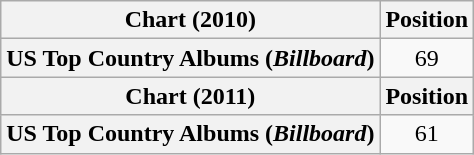<table class="wikitable plainrowheaders" style="text-align:center">
<tr>
<th scope="col">Chart (2010)</th>
<th scope="col">Position</th>
</tr>
<tr>
<th scope="row">US Top Country Albums (<em>Billboard</em>)</th>
<td>69</td>
</tr>
<tr>
<th scope="col">Chart (2011)</th>
<th scope="col">Position</th>
</tr>
<tr>
<th scope="row">US Top Country Albums (<em>Billboard</em>)</th>
<td>61</td>
</tr>
</table>
